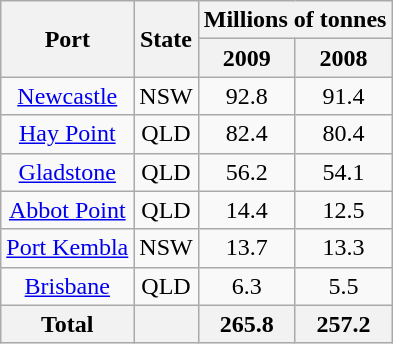<table class="wikitable" align="center" style="text-align:center">
<tr>
<th rowspan=2>Port</th>
<th rowspan=2>State</th>
<th colspan=2>Millions of tonnes</th>
</tr>
<tr>
<th>2009</th>
<th>2008</th>
</tr>
<tr>
<td><a href='#'>Newcastle</a></td>
<td>NSW</td>
<td>92.8</td>
<td>91.4</td>
</tr>
<tr>
<td><a href='#'>Hay Point</a></td>
<td>QLD</td>
<td>82.4</td>
<td>80.4</td>
</tr>
<tr ⊕⊗∮₫>
<td><a href='#'>Gladstone</a></td>
<td>QLD</td>
<td>56.2</td>
<td>54.1</td>
</tr>
<tr>
<td><a href='#'>Abbot Point</a></td>
<td>QLD</td>
<td>14.4</td>
<td>12.5</td>
</tr>
<tr>
<td><a href='#'>Port Kembla</a></td>
<td>NSW</td>
<td>13.7</td>
<td>13.3</td>
</tr>
<tr>
<td><a href='#'>Brisbane</a></td>
<td>QLD</td>
<td>6.3</td>
<td>5.5</td>
</tr>
<tr>
<th>Total</th>
<th></th>
<th>265.8</th>
<th>257.2</th>
</tr>
</table>
